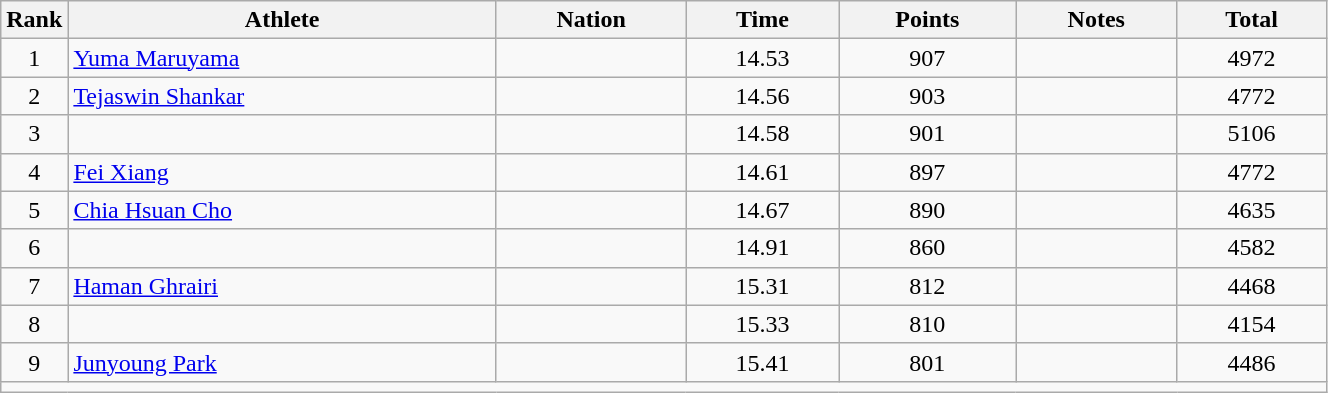<table class="wikitable sortable" style="text-align:center;width: 70%;">
<tr>
<th scope="col" style="width: 10px;">Rank</th>
<th scope="col">Athlete</th>
<th scope="col">Nation</th>
<th scope="col">Time</th>
<th scope="col">Points</th>
<th scope="col">Notes</th>
<th scope="col">Total</th>
</tr>
<tr>
<td>1</td>
<td align="left"><a href='#'>Yuma Maruyama</a></td>
<td align="left"></td>
<td>14.53</td>
<td>907</td>
<td></td>
<td>4972</td>
</tr>
<tr>
<td>2</td>
<td align="left"><a href='#'>Tejaswin Shankar</a></td>
<td align="left"></td>
<td>14.56</td>
<td>903</td>
<td></td>
<td>4772</td>
</tr>
<tr>
<td>3</td>
<td align="left"></td>
<td align="left"></td>
<td>14.58</td>
<td>901</td>
<td></td>
<td>5106</td>
</tr>
<tr>
<td>4</td>
<td align="left"><a href='#'>Fei Xiang</a></td>
<td align="left"></td>
<td>14.61</td>
<td>897</td>
<td></td>
<td>4772</td>
</tr>
<tr>
<td>5</td>
<td align="left"><a href='#'>Chia Hsuan Cho</a></td>
<td align="left"></td>
<td>14.67</td>
<td>890</td>
<td></td>
<td>4635</td>
</tr>
<tr>
<td>6</td>
<td align="left"></td>
<td align="left"></td>
<td>14.91</td>
<td>860</td>
<td></td>
<td>4582</td>
</tr>
<tr>
<td>7</td>
<td align="left"><a href='#'>Haman Ghrairi</a></td>
<td align="left"></td>
<td>15.31</td>
<td>812</td>
<td></td>
<td>4468</td>
</tr>
<tr>
<td>8</td>
<td align="left"></td>
<td align="left"></td>
<td>15.33</td>
<td>810</td>
<td></td>
<td>4154</td>
</tr>
<tr>
<td>9</td>
<td align="left"><a href='#'>Junyoung Park</a></td>
<td align="left"></td>
<td>15.41</td>
<td>801</td>
<td></td>
<td>4486</td>
</tr>
<tr>
<td colspan="7"></td>
</tr>
</table>
